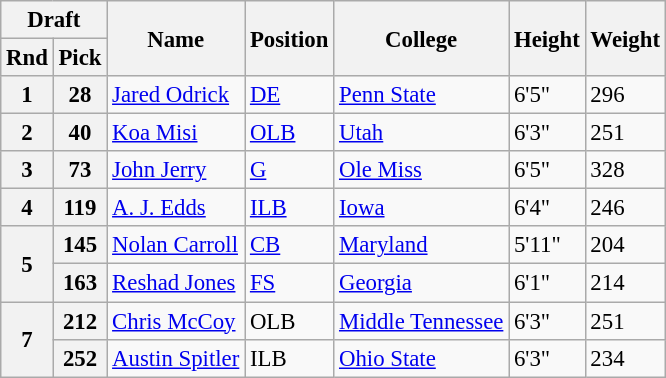<table class="wikitable" style="font-size: 95%;">
<tr>
<th colspan="2">Draft</th>
<th rowspan="2">Name</th>
<th rowspan="2">Position</th>
<th rowspan="2">College</th>
<th rowspan="2">Height</th>
<th rowspan="2">Weight</th>
</tr>
<tr>
<th>Rnd</th>
<th>Pick</th>
</tr>
<tr>
<th>1</th>
<th>28</th>
<td><a href='#'>Jared Odrick</a></td>
<td><a href='#'>DE</a></td>
<td><a href='#'>Penn State</a></td>
<td>6'5"</td>
<td>296</td>
</tr>
<tr>
<th>2</th>
<th>40</th>
<td><a href='#'>Koa Misi</a></td>
<td><a href='#'>OLB</a></td>
<td><a href='#'>Utah</a></td>
<td>6'3"</td>
<td>251</td>
</tr>
<tr>
<th>3</th>
<th>73</th>
<td><a href='#'>John Jerry</a></td>
<td><a href='#'>G</a></td>
<td><a href='#'>Ole Miss</a></td>
<td>6'5"</td>
<td>328</td>
</tr>
<tr>
<th>4</th>
<th>119</th>
<td><a href='#'>A. J. Edds</a></td>
<td><a href='#'>ILB</a></td>
<td><a href='#'>Iowa</a></td>
<td>6'4"</td>
<td>246</td>
</tr>
<tr>
<th rowspan="2">5</th>
<th>145</th>
<td><a href='#'>Nolan Carroll</a></td>
<td><a href='#'>CB</a></td>
<td><a href='#'>Maryland</a></td>
<td>5'11"</td>
<td>204</td>
</tr>
<tr>
<th>163</th>
<td><a href='#'>Reshad Jones</a></td>
<td><a href='#'>FS</a></td>
<td><a href='#'>Georgia</a></td>
<td>6'1"</td>
<td>214</td>
</tr>
<tr>
<th rowspan="2">7</th>
<th>212</th>
<td><a href='#'>Chris McCoy</a></td>
<td>OLB</td>
<td><a href='#'>Middle Tennessee</a></td>
<td>6'3"</td>
<td>251</td>
</tr>
<tr>
<th>252</th>
<td><a href='#'>Austin Spitler</a></td>
<td>ILB</td>
<td><a href='#'>Ohio State</a></td>
<td>6'3"</td>
<td>234</td>
</tr>
</table>
